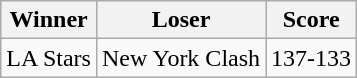<table class="wikitable">
<tr>
<th>Winner</th>
<th>Loser</th>
<th>Score</th>
</tr>
<tr>
<td>LA Stars</td>
<td>New York Clash</td>
<td>137-133</td>
</tr>
</table>
